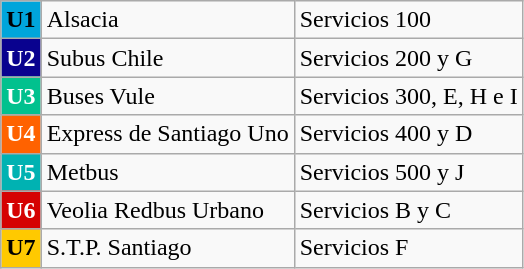<table class="wikitable">
<tr>
<td bgcolor="#00a5db" style="color:black;"><strong>U1</strong></td>
<td>Alsacia</td>
<td>Servicios 100</td>
</tr>
<tr>
<td bgcolor="#09028F" style="color:white;"><strong>U2</strong></td>
<td>Subus Chile</td>
<td>Servicios 200 y G</td>
</tr>
<tr>
<td bgcolor="#01C18E" style="color:white;"><strong>U3</strong></td>
<td>Buses Vule</td>
<td>Servicios 300, E, H e I</td>
</tr>
<tr>
<td bgcolor="#FF6200" style="color:white;"><strong>U4</strong></td>
<td>Express de Santiago Uno</td>
<td>Servicios 400 y D</td>
</tr>
<tr>
<td bgcolor="#00B2B2" style="color:white;"><strong>U5</strong></td>
<td>Metbus</td>
<td>Servicios 500 y J</td>
</tr>
<tr>
<td bgcolor="#D50202" style="color:white;"><strong>U6</strong></td>
<td>Veolia Redbus Urbano</td>
<td>Servicios B y C</td>
</tr>
<tr>
<td bgcolor="#FFC900" style="color:black;"><strong>U7</strong></td>
<td>S.T.P. Santiago</td>
<td>Servicios F</td>
</tr>
</table>
